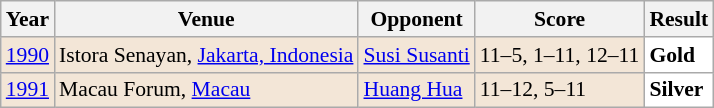<table class="sortable wikitable" style="font-size: 90%;">
<tr>
<th>Year</th>
<th>Venue</th>
<th>Opponent</th>
<th>Score</th>
<th>Result</th>
</tr>
<tr style="background:#F3E6D7">
<td align="center"><a href='#'>1990</a></td>
<td align="left">Istora Senayan, <a href='#'>Jakarta, Indonesia</a></td>
<td align="left"> <a href='#'>Susi Susanti</a></td>
<td align="left">11–5, 1–11, 12–11</td>
<td style="text-align:left; background:white"> <strong>Gold</strong></td>
</tr>
<tr style="background:#F3E6D7">
<td align="center"><a href='#'>1991</a></td>
<td align="left">Macau Forum, <a href='#'>Macau</a></td>
<td align="left"> <a href='#'>Huang Hua</a></td>
<td align="left">11–12, 5–11</td>
<td style="text-align:left; background:white"> <strong>Silver</strong></td>
</tr>
</table>
